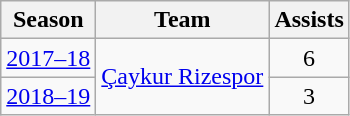<table class="wikitable" style="text-align: center;">
<tr>
<th>Season</th>
<th>Team</th>
<th>Assists</th>
</tr>
<tr>
<td><a href='#'>2017–18</a></td>
<td rowspan="2"><a href='#'>Çaykur Rizespor</a></td>
<td>6</td>
</tr>
<tr>
<td><a href='#'>2018–19</a></td>
<td>3</td>
</tr>
</table>
